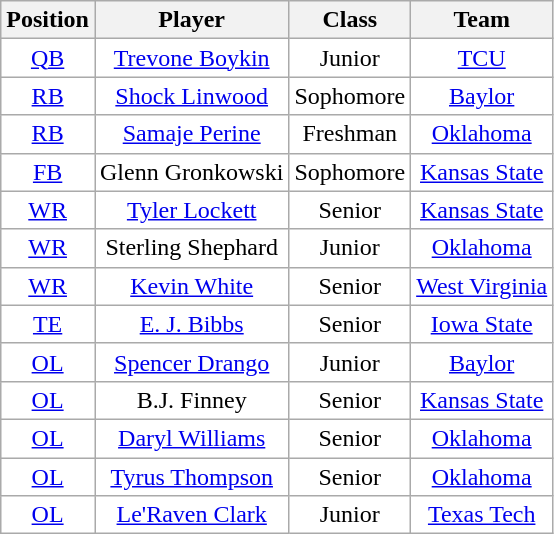<table class="wikitable sortable" border="1">
<tr>
<th>Position</th>
<th>Player</th>
<th>Class</th>
<th>Team</th>
</tr>
<tr>
<td style="text-align:center; background:white"><a href='#'>QB</a></td>
<td style="text-align:center; background:white"><a href='#'>Trevone Boykin</a></td>
<td style="text-align:center; background:white">Junior</td>
<td style="text-align:center; background:white"><a href='#'>TCU</a></td>
</tr>
<tr>
<td style="text-align:center; background:white"><a href='#'>RB</a></td>
<td style="text-align:center; background:white"><a href='#'>Shock Linwood</a></td>
<td style="text-align:center; background:white">Sophomore</td>
<td style="text-align:center; background:white"><a href='#'>Baylor</a></td>
</tr>
<tr>
<td style="text-align:center; background:white"><a href='#'>RB</a></td>
<td style="text-align:center; background:white"><a href='#'>Samaje Perine</a></td>
<td style="text-align:center; background:white">Freshman</td>
<td style="text-align:center; background:white"><a href='#'>Oklahoma</a></td>
</tr>
<tr>
<td style="text-align:center; background:white"><a href='#'>FB</a></td>
<td style="text-align:center; background:white">Glenn Gronkowski</td>
<td style="text-align:center; background:white">Sophomore</td>
<td style="text-align:center; background:white"><a href='#'>Kansas State</a></td>
</tr>
<tr>
<td style="text-align:center; background:white"><a href='#'>WR</a></td>
<td style="text-align:center; background:white"><a href='#'>Tyler Lockett</a></td>
<td style="text-align:center; background:white">Senior</td>
<td style="text-align:center; background:white"><a href='#'>Kansas State</a></td>
</tr>
<tr>
<td style="text-align:center; background:white"><a href='#'>WR</a></td>
<td style="text-align:center; background:white">Sterling Shephard</td>
<td style="text-align:center; background:white">Junior</td>
<td style="text-align:center; background:white"><a href='#'>Oklahoma</a></td>
</tr>
<tr>
<td style="text-align:center; background:white"><a href='#'>WR</a></td>
<td style="text-align:center; background:white"><a href='#'>Kevin White</a></td>
<td style="text-align:center; background:white">Senior</td>
<td style="text-align:center; background:white"><a href='#'>West Virginia</a></td>
</tr>
<tr>
<td style="text-align:center; background:white"><a href='#'>TE</a></td>
<td style="text-align:center; background:white"><a href='#'>E. J. Bibbs</a></td>
<td style="text-align:center; background:white">Senior</td>
<td style="text-align:center; background:white"><a href='#'>Iowa State</a></td>
</tr>
<tr>
<td style="text-align:center; background:white"><a href='#'>OL</a></td>
<td style="text-align:center; background:white"><a href='#'>Spencer Drango</a></td>
<td style="text-align:center; background:white">Junior</td>
<td style="text-align:center; background:white"><a href='#'>Baylor</a></td>
</tr>
<tr>
<td style="text-align:center; background:white"><a href='#'>OL</a></td>
<td style="text-align:center; background:white">B.J. Finney</td>
<td style="text-align:center; background:white">Senior</td>
<td style="text-align:center; background:white"><a href='#'>Kansas State</a></td>
</tr>
<tr>
<td style="text-align:center; background:white"><a href='#'>OL</a></td>
<td style="text-align:center; background:white"><a href='#'>Daryl Williams</a></td>
<td style="text-align:center; background:white">Senior</td>
<td style="text-align:center; background:white"><a href='#'>Oklahoma</a></td>
</tr>
<tr>
<td style="text-align:center; background:white"><a href='#'>OL</a></td>
<td style="text-align:center; background:white"><a href='#'>Tyrus Thompson</a></td>
<td style="text-align:center; background:white">Senior</td>
<td style="text-align:center; background:white"><a href='#'>Oklahoma</a></td>
</tr>
<tr>
<td style="text-align:center; background:white"><a href='#'>OL</a></td>
<td style="text-align:center; background:white"><a href='#'>Le'Raven Clark</a></td>
<td style="text-align:center; background:white">Junior</td>
<td style="text-align:center; background:white"><a href='#'>Texas Tech</a></td>
</tr>
</table>
